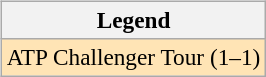<table>
<tr valign=top>
<td><br><table class=wikitable style=font-size:97%>
<tr>
<th>Legend</th>
</tr>
<tr bgcolor=moccasin>
<td>ATP Challenger Tour (1–1)</td>
</tr>
</table>
</td>
<td></td>
</tr>
</table>
